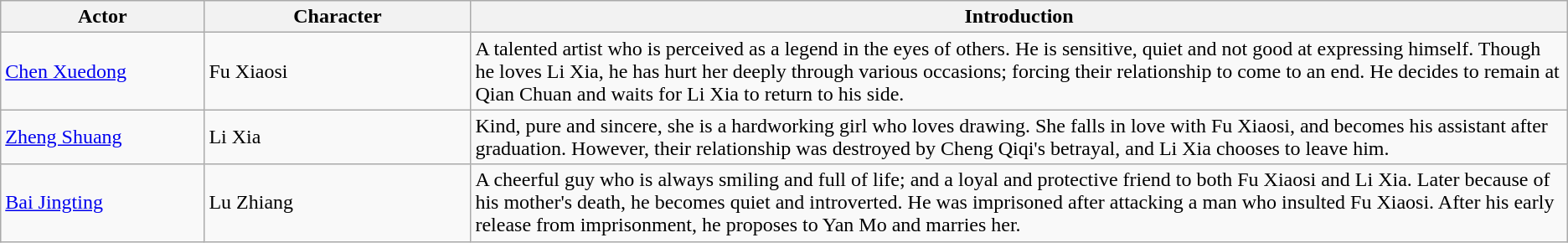<table class="wikitable">
<tr>
<th style="width:13%">Actor</th>
<th style="width:17%">Character</th>
<th>Introduction</th>
</tr>
<tr>
<td><a href='#'>Chen Xuedong</a></td>
<td>Fu Xiaosi</td>
<td>A talented artist who is perceived as a legend in the eyes of others. He is sensitive, quiet and not good at expressing himself. Though he loves Li Xia, he has hurt her deeply through various occasions; forcing their relationship to come to an end. He decides to remain at Qian Chuan and waits for Li Xia to return to his side.</td>
</tr>
<tr>
<td><a href='#'>Zheng Shuang</a></td>
<td>Li Xia</td>
<td>Kind, pure and sincere, she is a hardworking girl who loves drawing. She falls in love with Fu Xiaosi, and becomes his assistant after graduation. However, their relationship was destroyed by Cheng Qiqi's betrayal, and Li Xia chooses to leave him.</td>
</tr>
<tr>
<td><a href='#'>Bai Jingting</a></td>
<td>Lu Zhiang</td>
<td>A cheerful guy who is always smiling and full of life; and a loyal and protective friend to both Fu Xiaosi and Li Xia. Later because of his mother's death, he becomes quiet and introverted. He was imprisoned after attacking a man who insulted Fu Xiaosi. After his early release from imprisonment, he proposes to Yan Mo and marries her.</td>
</tr>
</table>
